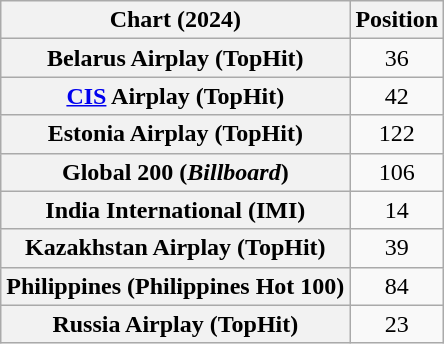<table class="wikitable sortable plainrowheaders" style="text-align:center">
<tr>
<th scope="col">Chart (2024)</th>
<th scope="col">Position</th>
</tr>
<tr>
<th scope="row">Belarus Airplay (TopHit)</th>
<td>36</td>
</tr>
<tr>
<th scope="row"><a href='#'>CIS</a> Airplay (TopHit)</th>
<td>42</td>
</tr>
<tr>
<th scope="row">Estonia Airplay (TopHit)</th>
<td>122</td>
</tr>
<tr>
<th scope="row">Global 200 (<em>Billboard</em>)</th>
<td>106</td>
</tr>
<tr>
<th scope="row">India International (IMI)</th>
<td>14</td>
</tr>
<tr>
<th scope="row">Kazakhstan Airplay (TopHit)</th>
<td>39</td>
</tr>
<tr>
<th scope="row">Philippines (Philippines Hot 100)</th>
<td>84</td>
</tr>
<tr>
<th scope="row">Russia Airplay (TopHit)</th>
<td>23</td>
</tr>
</table>
